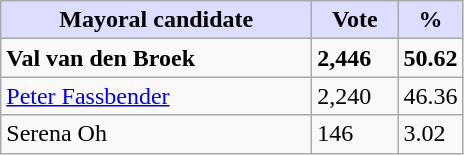<table class="wikitable">
<tr>
<th style="background:#ddf;" width="200px">Mayoral candidate</th>
<th style="background:#ddf;" width="50px">Vote</th>
<th style="background:#ddf;" width="30px">%</th>
</tr>
<tr>
<td><strong>Val van den Broek</strong></td>
<td><strong>2,446</strong></td>
<td><strong>50.62</strong></td>
</tr>
<tr>
<td><a href='#'>Peter Fassbender</a></td>
<td>2,240</td>
<td>46.36</td>
</tr>
<tr>
<td>Serena Oh</td>
<td>146</td>
<td>3.02</td>
</tr>
</table>
